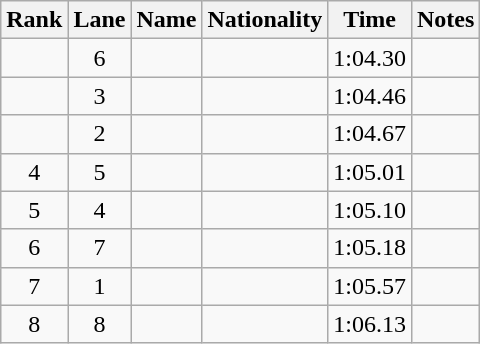<table class="wikitable sortable" style="text-align:center">
<tr>
<th>Rank</th>
<th>Lane</th>
<th>Name</th>
<th>Nationality</th>
<th>Time</th>
<th>Notes</th>
</tr>
<tr>
<td></td>
<td>6</td>
<td align=left></td>
<td align=left></td>
<td>1:04.30</td>
<td></td>
</tr>
<tr>
<td></td>
<td>3</td>
<td align=left></td>
<td align=left></td>
<td>1:04.46</td>
<td></td>
</tr>
<tr>
<td></td>
<td>2</td>
<td align=left></td>
<td align=left></td>
<td>1:04.67</td>
<td></td>
</tr>
<tr>
<td>4</td>
<td>5</td>
<td align=left></td>
<td align=left></td>
<td>1:05.01</td>
<td></td>
</tr>
<tr>
<td>5</td>
<td>4</td>
<td align=left></td>
<td align=left></td>
<td>1:05.10</td>
<td></td>
</tr>
<tr>
<td>6</td>
<td>7</td>
<td align=left></td>
<td align=left></td>
<td>1:05.18</td>
<td></td>
</tr>
<tr>
<td>7</td>
<td>1</td>
<td align=left></td>
<td align=left></td>
<td>1:05.57</td>
<td></td>
</tr>
<tr>
<td>8</td>
<td>8</td>
<td align=left></td>
<td align=left></td>
<td>1:06.13</td>
<td></td>
</tr>
</table>
